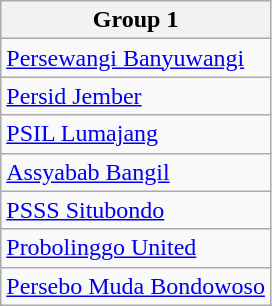<table class="wikitable">
<tr>
<th><strong>Group 1</strong></th>
</tr>
<tr>
<td><a href='#'>Persewangi Banyuwangi</a></td>
</tr>
<tr>
<td><a href='#'>Persid Jember</a></td>
</tr>
<tr>
<td><a href='#'>PSIL Lumajang</a></td>
</tr>
<tr>
<td><a href='#'>Assyabab Bangil</a></td>
</tr>
<tr>
<td><a href='#'>PSSS Situbondo</a></td>
</tr>
<tr>
<td><a href='#'>Probolinggo United</a></td>
</tr>
<tr>
<td><a href='#'>Persebo Muda Bondowoso</a></td>
</tr>
</table>
